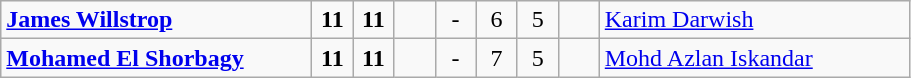<table class="wikitable">
<tr>
<td width=200> <strong><a href='#'>James Willstrop</a></strong></td>
<td style="width:20px; text-align:center;"><strong>11</strong></td>
<td style="width:20px; text-align:center;"><strong>11</strong></td>
<td style="width:20px; text-align:center;"></td>
<td style="width:20px; text-align:center;">-</td>
<td style="width:20px; text-align:center;">6</td>
<td style="width:20px; text-align:center;">5</td>
<td style="width:20px; text-align:center;"></td>
<td width=200> <a href='#'>Karim Darwish</a></td>
</tr>
<tr>
<td> <strong><a href='#'>Mohamed El Shorbagy</a></strong></td>
<td style="text-align:center;"><strong>11</strong></td>
<td style="text-align:center;"><strong>11</strong></td>
<td style="text-align:center;"></td>
<td style="text-align:center;">-</td>
<td style="text-align:center;">7</td>
<td style="text-align:center;">5</td>
<td style="text-align:center;"></td>
<td> <a href='#'>Mohd Azlan Iskandar</a></td>
</tr>
</table>
